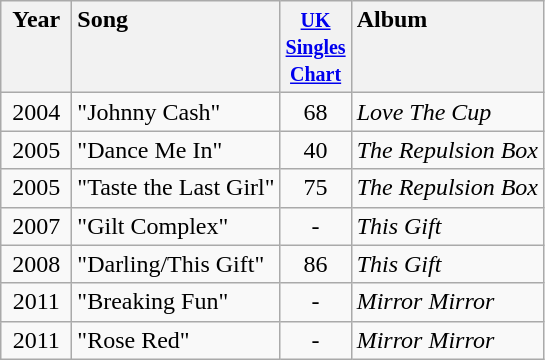<table class="wikitable">
<tr>
<th style="vertical-align:top; text-align:center; width:40px;">Year</th>
<th style="text-align:left; vertical-align:top;">Song</th>
<th style="vertical-align:top; text-align:center; width:40px;"><small><a href='#'>UK Singles Chart</a></small></th>
<th style="text-align:left; vertical-align:top;">Album</th>
</tr>
<tr style="vertical-align:top;">
<td style="text-align:center; ">2004</td>
<td style="text-align:left; ">"Johnny Cash"</td>
<td style="text-align:center; ">68</td>
<td style="text-align:left; "><em>Love The Cup</em></td>
</tr>
<tr style="vertical-align:top;">
<td style="text-align:center; ">2005</td>
<td style="text-align:left; ">"Dance Me In"</td>
<td style="text-align:center; ">40</td>
<td style="text-align:left; "><em>The Repulsion Box</em></td>
</tr>
<tr style="vertical-align:top;">
<td style="text-align:center; ">2005</td>
<td style="text-align:left; ">"Taste the Last Girl"</td>
<td style="text-align:center; ">75</td>
<td style="text-align:left; "><em>The Repulsion Box</em></td>
</tr>
<tr style="vertical-align:top;">
<td style="text-align:center; ">2007</td>
<td style="text-align:left; ">"Gilt Complex"</td>
<td style="text-align:center; ">-</td>
<td style="text-align:left; "><em>This Gift</em></td>
</tr>
<tr style="vertical-align:top;">
<td style="text-align:center; ">2008</td>
<td style="text-align:left; ">"Darling/This Gift"</td>
<td style="text-align:center; ">86</td>
<td style="text-align:left; "><em>This Gift</em></td>
</tr>
<tr style="vertical-align:top;">
<td style="text-align:center; ">2011</td>
<td style="text-align:left; ">"Breaking Fun"</td>
<td style="text-align:center; ">-</td>
<td style="text-align:left; "><em>Mirror Mirror</em></td>
</tr>
<tr style="vertical-align:top;">
<td style="text-align:center; ">2011</td>
<td style="text-align:left; ">"Rose Red"</td>
<td style="text-align:center; ">-</td>
<td style="text-align:left; "><em>Mirror Mirror</em></td>
</tr>
</table>
